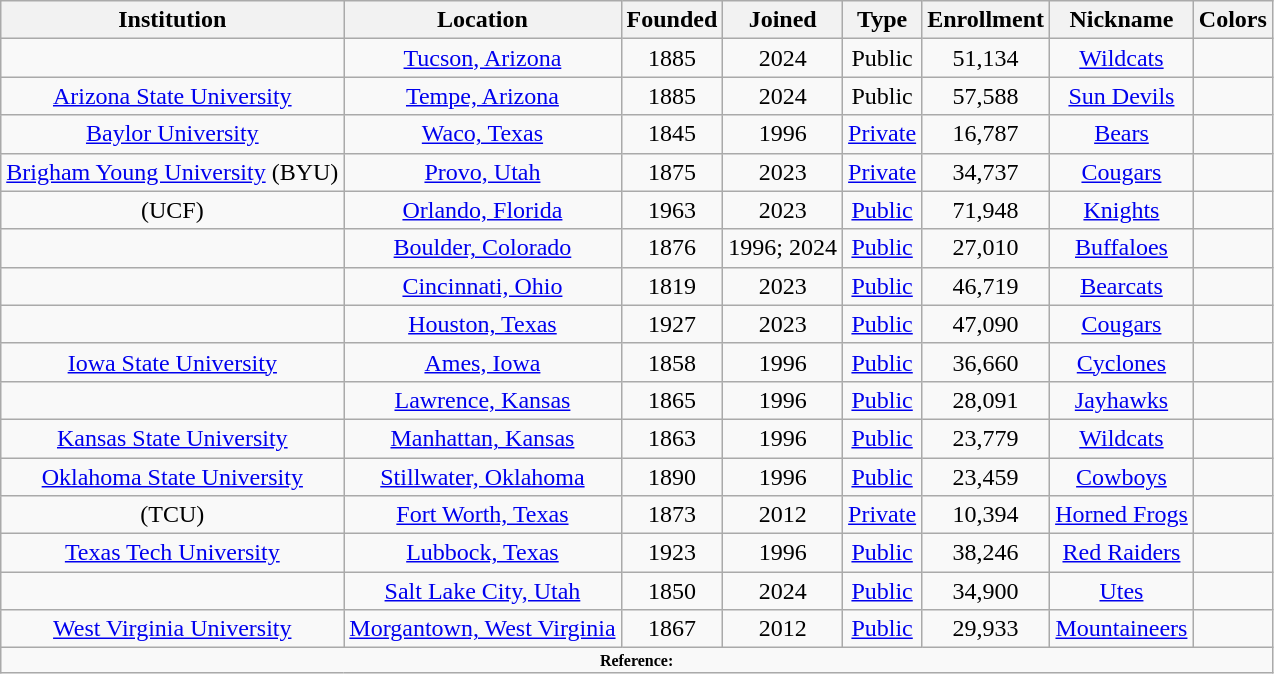<table class="wikitable sortable" style="text-align:center">
<tr>
<th>Institution</th>
<th>Location</th>
<th>Founded</th>
<th>Joined</th>
<th>Type</th>
<th>Enrollment</th>
<th>Nickname</th>
<th class="unsortable">Colors</th>
</tr>
<tr>
<td></td>
<td><a href='#'>Tucson, Arizona</a></td>
<td>1885</td>
<td>2024</td>
<td>Public</td>
<td>51,134</td>
<td><a href='#'>Wildcats</a></td>
<td></td>
</tr>
<tr>
<td><a href='#'>Arizona State University</a></td>
<td><a href='#'>Tempe, Arizona</a></td>
<td>1885</td>
<td>2024</td>
<td>Public</td>
<td>57,588</td>
<td><a href='#'>Sun Devils</a></td>
<td></td>
</tr>
<tr>
<td><a href='#'>Baylor University</a></td>
<td><a href='#'>Waco, Texas</a></td>
<td>1845</td>
<td>1996</td>
<td><a href='#'>Private</a></td>
<td>16,787</td>
<td><a href='#'>Bears</a></td>
<td></td>
</tr>
<tr>
<td><a href='#'>Brigham Young University</a> (BYU)</td>
<td><a href='#'>Provo, Utah</a></td>
<td>1875</td>
<td>2023</td>
<td><a href='#'>Private</a></td>
<td>34,737</td>
<td><a href='#'>Cougars</a></td>
<td></td>
</tr>
<tr>
<td>  (UCF)</td>
<td><a href='#'>Orlando, Florida</a></td>
<td>1963</td>
<td>2023</td>
<td><a href='#'>Public</a></td>
<td>71,948</td>
<td><a href='#'>Knights</a></td>
<td></td>
</tr>
<tr>
<td></td>
<td><a href='#'>Boulder, Colorado</a></td>
<td>1876</td>
<td>1996; 2024</td>
<td><a href='#'>Public</a></td>
<td>27,010</td>
<td><a href='#'>Buffaloes</a></td>
<td></td>
</tr>
<tr>
<td></td>
<td><a href='#'>Cincinnati, Ohio</a></td>
<td>1819</td>
<td>2023</td>
<td><a href='#'>Public</a></td>
<td>46,719</td>
<td><a href='#'>Bearcats</a></td>
<td></td>
</tr>
<tr>
<td></td>
<td><a href='#'>Houston, Texas</a></td>
<td>1927</td>
<td>2023</td>
<td><a href='#'>Public</a></td>
<td>47,090</td>
<td><a href='#'>Cougars</a></td>
<td></td>
</tr>
<tr>
<td><a href='#'>Iowa State University</a></td>
<td><a href='#'>Ames, Iowa</a></td>
<td>1858</td>
<td>1996</td>
<td><a href='#'>Public</a></td>
<td>36,660</td>
<td><a href='#'>Cyclones</a></td>
<td></td>
</tr>
<tr>
<td></td>
<td><a href='#'>Lawrence, Kansas</a></td>
<td>1865</td>
<td>1996</td>
<td><a href='#'>Public</a></td>
<td>28,091</td>
<td><a href='#'>Jayhawks</a></td>
<td></td>
</tr>
<tr>
<td><a href='#'>Kansas State University</a></td>
<td><a href='#'>Manhattan, Kansas</a></td>
<td>1863</td>
<td>1996</td>
<td><a href='#'>Public</a></td>
<td>23,779</td>
<td><a href='#'>Wildcats</a></td>
<td></td>
</tr>
<tr>
<td><a href='#'>Oklahoma State University</a></td>
<td><a href='#'>Stillwater, Oklahoma</a></td>
<td>1890</td>
<td>1996</td>
<td><a href='#'>Public</a></td>
<td>23,459</td>
<td><a href='#'>Cowboys</a></td>
<td></td>
</tr>
<tr>
<td> (TCU)</td>
<td><a href='#'>Fort Worth, Texas</a></td>
<td>1873</td>
<td>2012</td>
<td><a href='#'>Private</a></td>
<td>10,394</td>
<td><a href='#'>Horned Frogs</a></td>
<td></td>
</tr>
<tr>
<td><a href='#'>Texas Tech University</a></td>
<td><a href='#'>Lubbock, Texas</a></td>
<td>1923</td>
<td>1996</td>
<td><a href='#'>Public</a></td>
<td>38,246</td>
<td><a href='#'>Red Raiders</a></td>
<td></td>
</tr>
<tr>
<td></td>
<td><a href='#'>Salt Lake City, Utah</a></td>
<td>1850</td>
<td>2024</td>
<td><a href='#'>Public</a></td>
<td>34,900</td>
<td><a href='#'>Utes</a></td>
<td></td>
</tr>
<tr>
<td><a href='#'>West Virginia University</a></td>
<td><a href='#'>Morgantown, West Virginia</a></td>
<td>1867</td>
<td>2012</td>
<td><a href='#'>Public</a></td>
<td>29,933 </td>
<td><a href='#'>Mountaineers</a></td>
<td></td>
</tr>
<tr>
<td colspan="9"  style="font-size:8pt; text-align:center;"><strong>Reference:</strong></td>
</tr>
</table>
